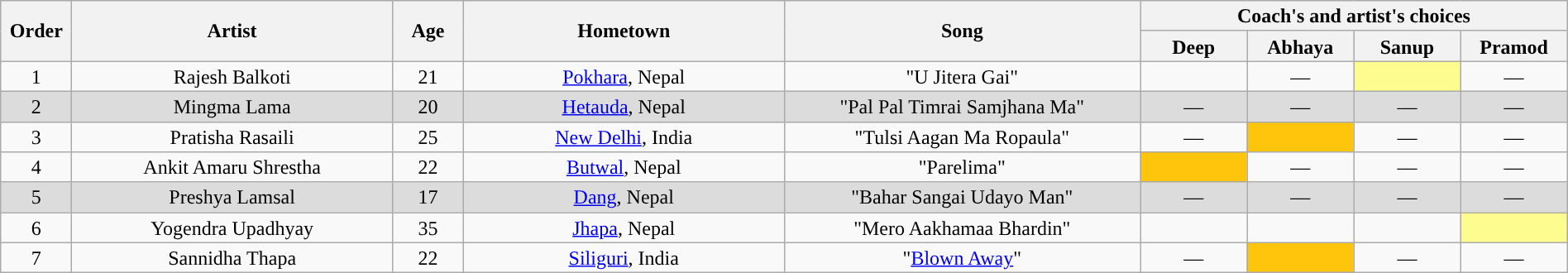<table class="wikitable plainrowheaders" style="text-align:center; line-height:17px; width:100%;">
<tr>
<th scope="col" rowspan="2" style="width:04%;">Order</th>
<th scope="col" rowspan="2" style="width:18%;">Artist</th>
<th scope="col" rowspan="2" style="width:04%;">Age</th>
<th scope="col" rowspan="2" style="width:18%;">Hometown</th>
<th scope="col" rowspan="2" style="width:20%;">Song</th>
<th scope="col" colspan="4" style="width:24%;">Coach's and artist's choices</th>
</tr>
<tr>
<th scope="col" style="width:06%;">Deep</th>
<th scope="col" style="width:06%;">Abhaya</th>
<th scope="col" style="width:06%;">Sanup</th>
<th scope="col" style="width:06%;">Pramod</th>
</tr>
<tr>
<td scope="row">1</td>
<td>Rajesh Balkoti</td>
<td>21</td>
<td><a href='#'>Pokhara</a>, Nepal</td>
<td>"U Jitera Gai"</td>
<td><strong></strong></td>
<td>—</td>
<td style="background:#fdfc8f;"><strong></strong></td>
<td>—</td>
</tr>
<tr style="background:#DCDCDC;">
<td scope="row">2</td>
<td>Mingma Lama</td>
<td>20</td>
<td><a href='#'>Hetauda</a>, Nepal</td>
<td>"Pal Pal Timrai Samjhana Ma"</td>
<td>—</td>
<td>—</td>
<td>—</td>
<td>—</td>
</tr>
<tr>
<td scope="row">3</td>
<td>Pratisha Rasaili</td>
<td>25</td>
<td><a href='#'>New Delhi</a>, India</td>
<td>"Tulsi Aagan Ma Ropaula"</td>
<td>—</td>
<td style="background:#ffc40c;"><strong></strong></td>
<td>—</td>
<td>—</td>
</tr>
<tr>
<td scope="row">4</td>
<td>Ankit Amaru Shrestha</td>
<td>22</td>
<td><a href='#'>Butwal</a>, Nepal</td>
<td>"Parelima"</td>
<td style="background:#ffc40c;"><strong></strong></td>
<td>—</td>
<td>—</td>
<td>—</td>
</tr>
<tr style="background:#DCDCDC;">
<td scope="row">5</td>
<td>Preshya Lamsal</td>
<td>17</td>
<td><a href='#'>Dang</a>, Nepal</td>
<td>"Bahar Sangai Udayo Man"</td>
<td>—</td>
<td>—</td>
<td>—</td>
<td>—</td>
</tr>
<tr>
<td scope="row">6</td>
<td>Yogendra Upadhyay</td>
<td>35</td>
<td><a href='#'>Jhapa</a>, Nepal</td>
<td>"Mero Aakhamaa Bhardin"</td>
<td><strong></strong></td>
<td><strong></strong></td>
<td><strong></strong></td>
<td style="background:#fdfc8f;"><strong></strong></td>
</tr>
<tr>
<td scope="row">7</td>
<td>Sannidha Thapa</td>
<td>22</td>
<td><a href='#'>Siliguri</a>, India</td>
<td>"<a href='#'>Blown Away</a>"</td>
<td>—</td>
<td style="background:#ffc40c;"><strong></strong></td>
<td>—</td>
<td>—</td>
</tr>
</table>
